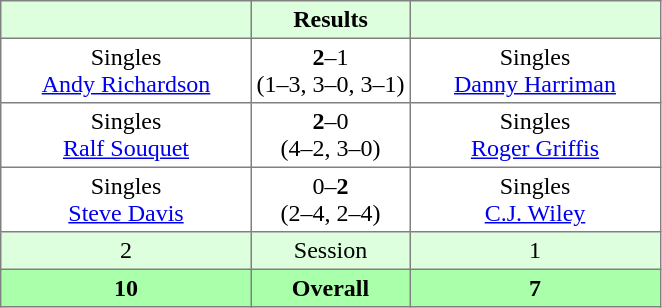<table border="1" cellpadding="3" style="border-collapse: collapse;">
<tr bgcolor="#ddffdd">
<th width="160"></th>
<th>Results</th>
<th width="160"></th>
</tr>
<tr>
<td align="center">Singles<br><a href='#'>Andy Richardson</a></td>
<td align="center"><strong>2</strong>–1<br>(1–3, 3–0, 3–1)</td>
<td align="center">Singles<br><a href='#'>Danny Harriman</a></td>
</tr>
<tr>
<td align="center">Singles<br><a href='#'>Ralf Souquet</a></td>
<td align="center"><strong>2</strong>–0<br>(4–2, 3–0)</td>
<td align="center">Singles<br><a href='#'>Roger Griffis</a></td>
</tr>
<tr>
<td align="center">Singles<br><a href='#'>Steve Davis</a></td>
<td align="center">0–<strong>2</strong><br>(2–4, 2–4)</td>
<td align="center">Singles<br><a href='#'>C.J. Wiley</a></td>
</tr>
<tr bgcolor="#ddffdd">
<td align="center">2</td>
<td align="center">Session</td>
<td align="center">1</td>
</tr>
<tr bgcolor="#aaffaa">
<th align="center">10</th>
<th align="center">Overall</th>
<th align="center">7</th>
</tr>
</table>
